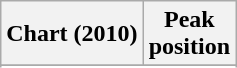<table class="wikitable sortable plainrowheaders" style="text-align:center;">
<tr>
<th scope="col">Chart (2010)</th>
<th scope="col">Peak<br>position</th>
</tr>
<tr>
</tr>
<tr>
</tr>
</table>
